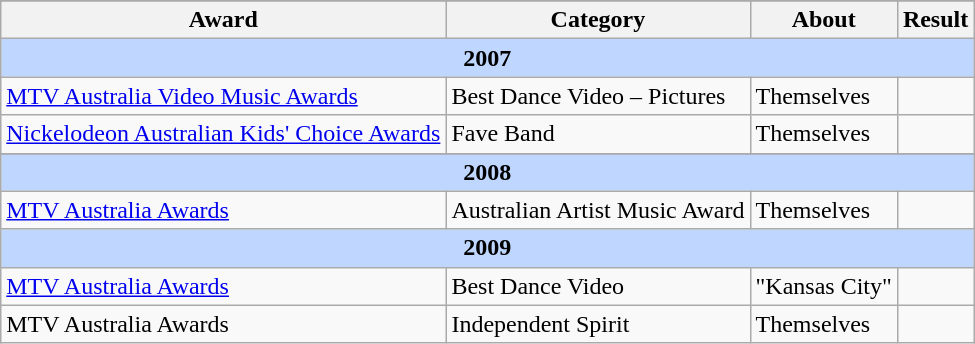<table class="wikitable">
<tr ---- bgcolor="#ebf5ff">
</tr>
<tr>
<th>Award</th>
<th>Category</th>
<th>About</th>
<th>Result</th>
</tr>
<tr ---- bgcolor="#bfd7ff">
<td colspan=5 align=center><strong>2007</strong></td>
</tr>
<tr>
<td><a href='#'>MTV Australia Video Music Awards</a></td>
<td>Best Dance Video – Pictures</td>
<td>Themselves</td>
<td></td>
</tr>
<tr>
<td><a href='#'>Nickelodeon Australian Kids' Choice Awards</a></td>
<td>Fave Band</td>
<td>Themselves</td>
<td></td>
</tr>
<tr>
</tr>
<tr ---- bgcolor="#bfd7ff">
<td colspan=5 align=center><strong>2008</strong></td>
</tr>
<tr>
<td><a href='#'>MTV Australia Awards</a></td>
<td>Australian Artist Music Award</td>
<td>Themselves</td>
<td></td>
</tr>
<tr ---- bgcolor="#bfd7ff">
<td colspan=5 align=center><strong>2009</strong></td>
</tr>
<tr>
<td><a href='#'>MTV Australia Awards</a></td>
<td>Best Dance Video</td>
<td>"Kansas City"</td>
<td></td>
</tr>
<tr>
<td>MTV Australia Awards</td>
<td>Independent Spirit</td>
<td>Themselves</td>
<td></td>
</tr>
</table>
